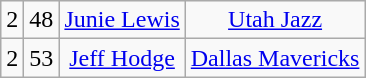<table class="wikitable">
<tr style="text-align:center;" bgcolor="">
<td>2</td>
<td>48</td>
<td><a href='#'>Junie Lewis</a></td>
<td><a href='#'>Utah Jazz</a></td>
</tr>
<tr style="text-align:center;" bgcolor="">
<td>2</td>
<td>53</td>
<td><a href='#'>Jeff Hodge</a></td>
<td><a href='#'>Dallas Mavericks</a></td>
</tr>
</table>
